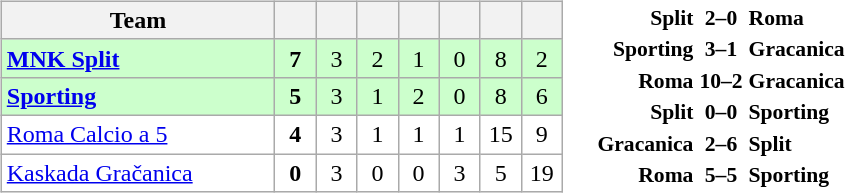<table>
<tr>
<td><br><table class="wikitable" style="text-align: center;">
<tr>
<th width="175">Team</th>
<th width="20"></th>
<th width="20"></th>
<th width="20"></th>
<th width="20"></th>
<th width="20"></th>
<th width="20"></th>
<th width="20"></th>
</tr>
<tr bgcolor="#ccffcc">
<td align="left"> <strong><a href='#'>MNK Split</a></strong></td>
<td><strong>7</strong></td>
<td>3</td>
<td>2</td>
<td>1</td>
<td>0</td>
<td>8</td>
<td>2</td>
</tr>
<tr bgcolor=ccffcc>
<td align="left"> <strong><a href='#'>Sporting</a></strong></td>
<td><strong>5</strong></td>
<td>3</td>
<td>1</td>
<td>2</td>
<td>0</td>
<td>8</td>
<td>6</td>
</tr>
<tr bgcolor=ffffff>
<td align="left"> <a href='#'>Roma Calcio a 5</a></td>
<td><strong>4</strong></td>
<td>3</td>
<td>1</td>
<td>1</td>
<td>1</td>
<td>15</td>
<td>9</td>
</tr>
<tr bgcolor=ffffff>
<td align="left"> <a href='#'>Kaskada Gračanica</a></td>
<td><strong>0</strong></td>
<td>3</td>
<td>0</td>
<td>0</td>
<td>3</td>
<td>5</td>
<td>19</td>
</tr>
</table>
</td>
<td><br><table style="font-size:90%; margin: 0 auto;">
<tr>
<td align="right"><strong>Split</strong></td>
<td align="center"><strong>2–0</strong></td>
<td><strong>Roma</strong></td>
</tr>
<tr>
<td align="right"><strong>Sporting</strong></td>
<td align="center"><strong>3–1</strong></td>
<td><strong>Gracanica</strong></td>
</tr>
<tr>
<td align="right"><strong>Roma</strong></td>
<td align="center"><strong>10–2</strong></td>
<td><strong>Gracanica</strong></td>
</tr>
<tr>
<td align="right"><strong>Split</strong></td>
<td align="center"><strong>0–0</strong></td>
<td><strong>Sporting</strong></td>
</tr>
<tr>
<td align="right"><strong>Gracanica</strong></td>
<td align="center"><strong>2–6</strong></td>
<td><strong>Split</strong></td>
</tr>
<tr>
<td align="right"><strong>Roma</strong></td>
<td align="center"><strong>5–5</strong></td>
<td><strong>Sporting</strong></td>
</tr>
</table>
</td>
</tr>
</table>
